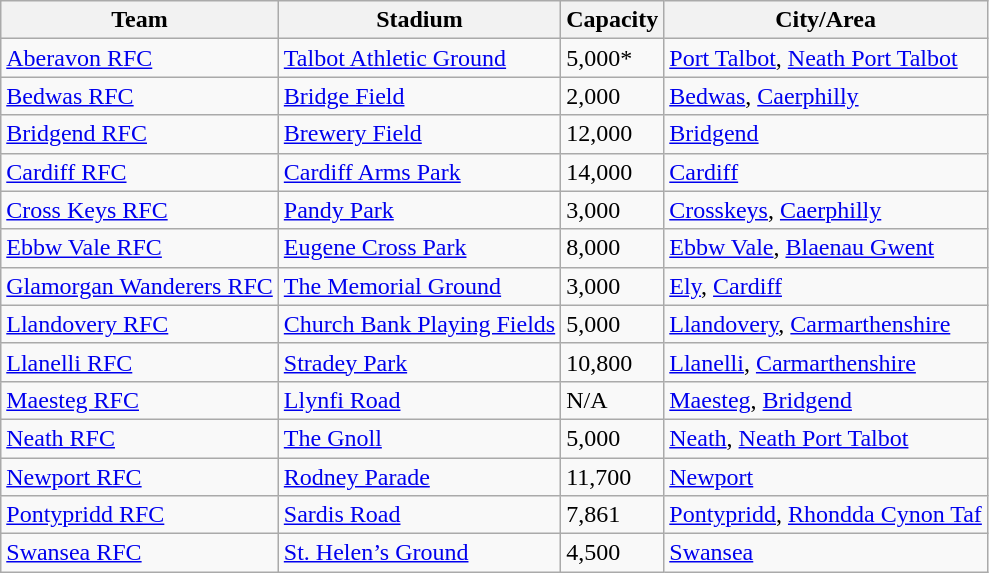<table class="wikitable sortable">
<tr>
<th>Team</th>
<th>Stadium</th>
<th>Capacity</th>
<th>City/Area</th>
</tr>
<tr>
<td><a href='#'>Aberavon RFC</a></td>
<td><a href='#'>Talbot Athletic Ground</a></td>
<td>5,000*</td>
<td><a href='#'>Port Talbot</a>, <a href='#'>Neath Port Talbot</a></td>
</tr>
<tr>
<td><a href='#'>Bedwas RFC</a></td>
<td><a href='#'>Bridge Field</a></td>
<td>2,000</td>
<td><a href='#'>Bedwas</a>, <a href='#'>Caerphilly</a></td>
</tr>
<tr>
<td><a href='#'>Bridgend RFC</a></td>
<td><a href='#'>Brewery Field</a></td>
<td>12,000</td>
<td><a href='#'>Bridgend</a></td>
</tr>
<tr>
<td><a href='#'>Cardiff RFC</a></td>
<td><a href='#'>Cardiff Arms Park</a></td>
<td>14,000</td>
<td><a href='#'>Cardiff</a></td>
</tr>
<tr>
<td><a href='#'>Cross Keys RFC</a></td>
<td><a href='#'>Pandy Park</a></td>
<td>3,000</td>
<td><a href='#'>Crosskeys</a>, <a href='#'>Caerphilly</a></td>
</tr>
<tr>
<td><a href='#'>Ebbw Vale RFC</a></td>
<td><a href='#'>Eugene Cross Park</a></td>
<td>8,000</td>
<td><a href='#'>Ebbw Vale</a>, <a href='#'>Blaenau Gwent</a></td>
</tr>
<tr>
<td><a href='#'>Glamorgan Wanderers RFC</a></td>
<td><a href='#'>The Memorial Ground</a></td>
<td>3,000</td>
<td><a href='#'>Ely</a>, <a href='#'>Cardiff</a></td>
</tr>
<tr>
<td><a href='#'>Llandovery RFC</a></td>
<td><a href='#'>Church Bank Playing Fields</a></td>
<td>5,000</td>
<td><a href='#'>Llandovery</a>, <a href='#'>Carmarthenshire</a></td>
</tr>
<tr>
<td><a href='#'>Llanelli RFC</a></td>
<td><a href='#'>Stradey Park</a></td>
<td>10,800</td>
<td><a href='#'>Llanelli</a>, <a href='#'>Carmarthenshire</a></td>
</tr>
<tr>
<td><a href='#'>Maesteg RFC</a></td>
<td><a href='#'>Llynfi Road</a></td>
<td>N/A</td>
<td><a href='#'>Maesteg</a>, <a href='#'>Bridgend</a></td>
</tr>
<tr>
<td><a href='#'>Neath RFC</a></td>
<td><a href='#'>The Gnoll</a></td>
<td>5,000</td>
<td><a href='#'>Neath</a>, <a href='#'>Neath Port Talbot</a></td>
</tr>
<tr>
<td><a href='#'>Newport RFC</a></td>
<td><a href='#'>Rodney Parade</a></td>
<td>11,700</td>
<td><a href='#'>Newport</a></td>
</tr>
<tr>
<td><a href='#'>Pontypridd RFC</a></td>
<td><a href='#'>Sardis Road</a></td>
<td>7,861</td>
<td><a href='#'>Pontypridd</a>, <a href='#'>Rhondda Cynon Taf</a></td>
</tr>
<tr>
<td><a href='#'>Swansea RFC</a></td>
<td><a href='#'>St. Helen’s Ground</a></td>
<td>4,500</td>
<td><a href='#'>Swansea</a></td>
</tr>
</table>
